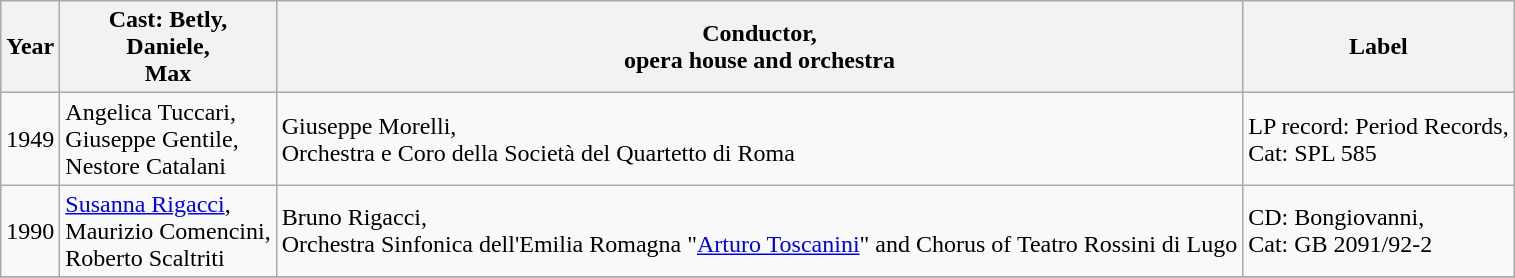<table class="wikitable">
<tr>
<th>Year</th>
<th>Cast: Betly,<br>Daniele,<br>Max</th>
<th>Conductor,<br>opera house and orchestra</th>
<th>Label</th>
</tr>
<tr>
<td>1949</td>
<td>Angelica Tuccari,<br>Giuseppe Gentile,<br>Nestore Catalani</td>
<td>Giuseppe Morelli,<br>Orchestra e Coro della Società del Quartetto di Roma</td>
<td>LP record: Period Records,<br>Cat: SPL 585</td>
</tr>
<tr>
<td>1990</td>
<td><a href='#'>Susanna Rigacci</a>,<br>Maurizio Comencini,<br>Roberto Scaltriti</td>
<td>Bruno Rigacci,<br>Orchestra Sinfonica dell'Emilia Romagna "<a href='#'>Arturo Toscanini</a>" and Chorus of Teatro Rossini di Lugo</td>
<td>CD: Bongiovanni,<br>Cat: GB 2091/92-2</td>
</tr>
<tr>
</tr>
</table>
